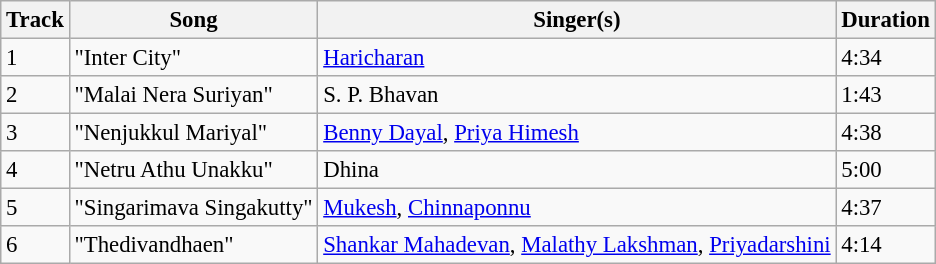<table class="wikitable" style="font-size:95%;">
<tr>
<th>Track</th>
<th>Song</th>
<th>Singer(s)</th>
<th>Duration</th>
</tr>
<tr>
<td>1</td>
<td>"Inter City"</td>
<td><a href='#'>Haricharan</a></td>
<td>4:34</td>
</tr>
<tr>
<td>2</td>
<td>"Malai Nera Suriyan"</td>
<td>S. P. Bhavan</td>
<td>1:43</td>
</tr>
<tr>
<td>3</td>
<td>"Nenjukkul Mariyal"</td>
<td><a href='#'>Benny Dayal</a>, <a href='#'>Priya Himesh</a></td>
<td>4:38</td>
</tr>
<tr>
<td>4</td>
<td>"Netru Athu Unakku"</td>
<td>Dhina</td>
<td>5:00</td>
</tr>
<tr>
<td>5</td>
<td>"Singarimava Singakutty"</td>
<td><a href='#'>Mukesh</a>, <a href='#'>Chinnaponnu</a></td>
<td>4:37</td>
</tr>
<tr>
<td>6</td>
<td>"Thedivandhaen"</td>
<td><a href='#'>Shankar Mahadevan</a>, <a href='#'>Malathy Lakshman</a>, <a href='#'>Priyadarshini</a></td>
<td>4:14</td>
</tr>
</table>
